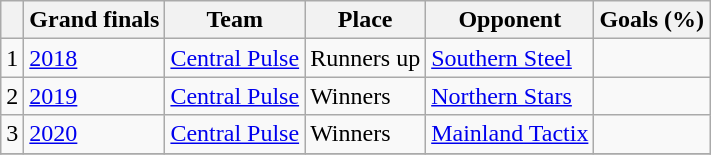<table class="wikitable collapsible">
<tr>
<th></th>
<th>Grand finals</th>
<th>Team</th>
<th>Place</th>
<th>Opponent</th>
<th>Goals (%)</th>
</tr>
<tr>
<td>1</td>
<td><a href='#'>2018</a></td>
<td><a href='#'>Central Pulse</a></td>
<td>Runners up</td>
<td><a href='#'>Southern Steel</a></td>
<td></td>
</tr>
<tr>
<td>2</td>
<td><a href='#'>2019</a></td>
<td><a href='#'>Central Pulse</a></td>
<td>Winners</td>
<td><a href='#'>Northern Stars</a></td>
<td></td>
</tr>
<tr>
<td>3</td>
<td><a href='#'>2020</a></td>
<td><a href='#'>Central Pulse</a></td>
<td>Winners</td>
<td><a href='#'>Mainland Tactix</a></td>
<td></td>
</tr>
<tr>
</tr>
</table>
